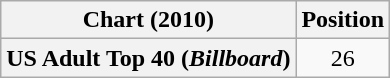<table class="wikitable plainrowheaders">
<tr>
<th>Chart (2010)</th>
<th>Position</th>
</tr>
<tr>
<th scope="row">US Adult Top 40 (<em>Billboard</em>)</th>
<td style="text-align:center;">26</td>
</tr>
</table>
